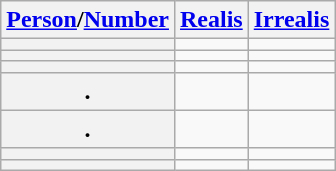<table class="wikitable" style="text-align: center;">
<tr>
<th><a href='#'>Person</a>/<a href='#'>Number</a></th>
<th><a href='#'>Realis</a></th>
<th><a href='#'>Irrealis</a></th>
</tr>
<tr>
<th></th>
<td></td>
<td></td>
</tr>
<tr>
<th></th>
<td></td>
<td></td>
</tr>
<tr>
<th></th>
<td></td>
<td></td>
</tr>
<tr>
<th>.</th>
<td></td>
<td></td>
</tr>
<tr>
<th>.</th>
<td></td>
<td></td>
</tr>
<tr>
<th></th>
<td></td>
<td></td>
</tr>
<tr>
<th></th>
<td></td>
<td></td>
</tr>
</table>
